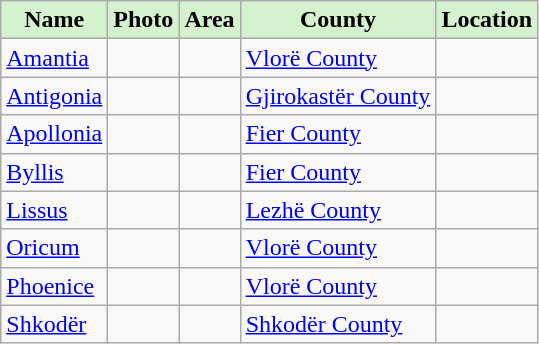<table class="wikitable sortable">
<tr>
<th style=background:#D4F2CE;><strong>Name</strong></th>
<th style=background:#D4F2CE;><strong>Photo</strong></th>
<th style=background:#D4F2CE;><strong>Area</strong></th>
<th style=background:#D4F2CE;><strong>County</strong></th>
<th style=background:#D4F2CE;><strong>Location</strong></th>
</tr>
<tr>
<td><a href='#'>Amantia</a></td>
<td></td>
<td></td>
<td><a href='#'>Vlorë County</a></td>
<td></td>
</tr>
<tr>
<td><a href='#'>Antigonia</a></td>
<td></td>
<td></td>
<td><a href='#'>Gjirokastër County</a></td>
<td></td>
</tr>
<tr>
<td><a href='#'>Apollonia</a></td>
<td></td>
<td></td>
<td><a href='#'>Fier County</a></td>
<td></td>
</tr>
<tr>
<td><a href='#'>Byllis</a></td>
<td></td>
<td></td>
<td><a href='#'>Fier County</a></td>
<td></td>
</tr>
<tr>
<td><a href='#'>Lissus</a></td>
<td></td>
<td></td>
<td><a href='#'>Lezhë County</a></td>
<td></td>
</tr>
<tr>
<td><a href='#'>Oricum</a></td>
<td></td>
<td></td>
<td><a href='#'>Vlorë County</a></td>
<td></td>
</tr>
<tr>
<td><a href='#'>Phoenice</a></td>
<td></td>
<td></td>
<td><a href='#'>Vlorë County</a></td>
<td></td>
</tr>
<tr>
<td><a href='#'>Shkodër</a></td>
<td></td>
<td></td>
<td><a href='#'>Shkodër County</a></td>
<td></td>
</tr>
</table>
